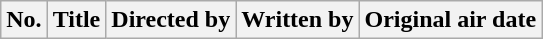<table class="wikitable plainrowheaders">
<tr>
<th style="background:#;">No.</th>
<th style="background:#;">Title</th>
<th style="background:#;">Directed by</th>
<th style="background:#;">Written by</th>
<th style="background:#;">Original air date<br>










</th>
</tr>
</table>
